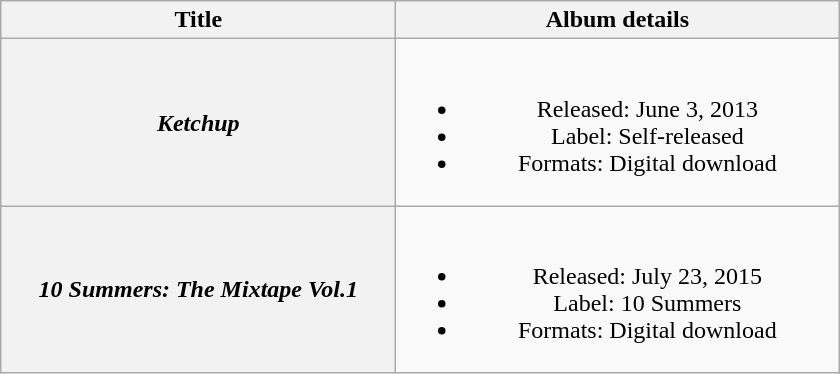<table class="wikitable plainrowheaders" style="text-align:center;">
<tr>
<th scope="col" style="width:16em;">Title</th>
<th scope="col" style="width:18em;">Album details</th>
</tr>
<tr>
<th scope="row"><em>Ketchup</em></th>
<td><br><ul><li>Released: June 3, 2013</li><li>Label: Self-released</li><li>Formats: Digital download</li></ul></td>
</tr>
<tr>
<th scope="row"><em>10 Summers: The Mixtape Vol.1</em> <br></th>
<td><br><ul><li>Released: July 23, 2015</li><li>Label: 10 Summers</li><li>Formats: Digital download</li></ul></td>
</tr>
</table>
